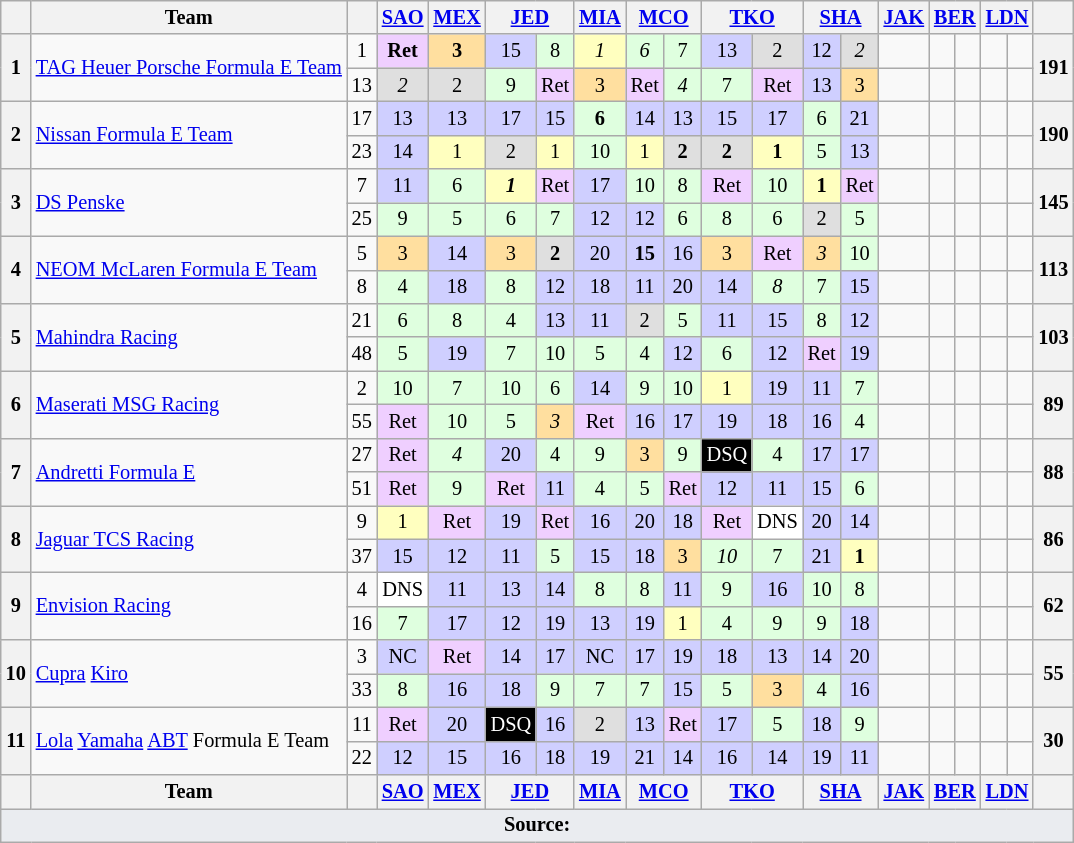<table class="wikitable" style="font-size:85%; text-align:center">
<tr>
<th valign="middle"></th>
<th valign="middle">Team</th>
<th></th>
<th><a href='#'>SAO</a><br></th>
<th><a href='#'>MEX</a><br></th>
<th colspan="2" scope="col"><a href='#'>JED</a><br></th>
<th><a href='#'>MIA</a><br></th>
<th colspan="2"><a href='#'>MCO</a><br></th>
<th colspan="2"><a href='#'>TKO</a><br></th>
<th colspan="2"><a href='#'>SHA</a><br></th>
<th><a href='#'>JAK</a><br></th>
<th colspan="2"><a href='#'>BER</a><br></th>
<th colspan="2"><a href='#'>LDN</a><br></th>
<th></th>
</tr>
<tr>
<th rowspan='2'>1</th>
<td rowspan='2' align=left> <a href='#'>TAG Heuer Porsche Formula E Team</a></td>
<td>1</td>
<td style="background:#EFCFFF"><strong>Ret</strong></td>
<td style="background:#FFDF9F"><strong>3</strong></td>
<td style="background:#CFCFFF">15</td>
<td style="background:#DFFFDF">8</td>
<td style="background:#FFFFBF"><em>1</em></td>
<td style="background:#DFFFDF"><em>6</em></td>
<td style="background:#DFFFDF">7</td>
<td style="background:#CFCFFF">13</td>
<td style="background:#DFDFDF">2</td>
<td style="background:#CFCFFF">12</td>
<td style="background:#DFDFDF"><em>2</em></td>
<td></td>
<td></td>
<td></td>
<td></td>
<td></td>
<th rowspan='2'>191</th>
</tr>
<tr>
<td>13</td>
<td style="background:#DFDFDF"><em>2</em></td>
<td style="background:#DFDFDF">2</td>
<td style="background:#DFFFDF">9</td>
<td style="background:#EFCFFF">Ret</td>
<td style="background:#FFDF9F">3</td>
<td style="background:#EFCFFF">Ret</td>
<td style="background:#DFFFDF"><em>4</em></td>
<td style="background:#DFFFDF">7</td>
<td style="background:#EFCFFF">Ret</td>
<td style="background:#CFCFFF">13</td>
<td style="background:#FFDF9F">3</td>
<td></td>
<td></td>
<td></td>
<td></td>
<td></td>
</tr>
<tr>
<th rowspan='2'>2</th>
<td rowspan='2' align=left> <a href='#'>Nissan Formula E Team</a></td>
<td>17</td>
<td style="background:#CFCFFF">13</td>
<td style="background:#CFCFFF">13</td>
<td style="background:#CFCFFF">17</td>
<td style="background:#CFCFFF">15</td>
<td style="background:#DFFFDF"><strong>6</strong></td>
<td style="background:#CFCFFF">14</td>
<td style="background:#CFCFFF">13</td>
<td style="background:#CFCFFF">15</td>
<td style="background:#CFCFFF">17</td>
<td style="background:#DFFFDF">6</td>
<td style="background:#CFCFFF">21</td>
<td></td>
<td></td>
<td></td>
<td></td>
<td></td>
<th rowspan='2'>190</th>
</tr>
<tr>
<td>23</td>
<td style="background:#CFCFFF">14</td>
<td style="background:#FFFFBF">1</td>
<td style="background:#DFDFDF">2</td>
<td style="background:#FFFFBF">1</td>
<td style="background:#DFFFDF">10</td>
<td style="background:#FFFFBF">1</td>
<td style="background:#DFDFDF"><strong>2</strong></td>
<td style="background:#DFDFDF"><strong>2</strong></td>
<td style="background:#FFFFBF"><strong>1</strong></td>
<td style="background:#DFFFDF">5</td>
<td style="background:#CFCFFF">13</td>
<td></td>
<td></td>
<td></td>
<td></td>
<td></td>
</tr>
<tr>
<th rowspan='2'>3</th>
<td rowspan='2' align=left> <a href='#'>DS Penske</a></td>
<td>7</td>
<td style="background:#CFCFFF">11</td>
<td style="background:#DFFFDF">6</td>
<td style="background:#FFFFBF"><strong><em>1</em></strong></td>
<td style="background:#EFCFFF">Ret</td>
<td style="background:#CFCFFF">17</td>
<td style="background:#DFFFDF">10</td>
<td style="background:#DFFFDF">8</td>
<td style="background:#EFCFFF">Ret</td>
<td style="background:#DFFFDF">10</td>
<td style="background:#FFFFBF"><strong>1</strong></td>
<td style="background:#EFCFFF">Ret</td>
<td></td>
<td></td>
<td></td>
<td></td>
<td></td>
<th rowspan='2'>145</th>
</tr>
<tr>
<td>25</td>
<td style="background:#DFFFDF">9</td>
<td style="background:#DFFFDF">5</td>
<td style="background:#DFFFDF">6</td>
<td style="background:#DFFFDF">7</td>
<td style="background:#CFCFFF">12</td>
<td style="background:#CFCFFF">12</td>
<td style="background:#DFFFDF">6</td>
<td style="background:#DFFFDF">8</td>
<td style="background:#DFFFDF">6</td>
<td style="background:#DFDFDF">2</td>
<td style="background:#DFFFDF">5</td>
<td></td>
<td></td>
<td></td>
<td></td>
<td></td>
</tr>
<tr>
<th rowspan='2'>4</th>
<td rowspan='2' align=left> <a href='#'>NEOM McLaren Formula E Team</a></td>
<td>5</td>
<td style="background:#FFDF9F">3</td>
<td style="background:#CFCFFF">14</td>
<td style="background:#FFDF9F">3</td>
<td style="background:#DFDFDF"><strong>2</strong></td>
<td style="background:#CFCFFF">20</td>
<td style="background:#CFCFFF"><strong>15</strong></td>
<td style="background:#CFCFFF">16</td>
<td style="background:#FFDF9F">3</td>
<td style="background:#EFCFFF">Ret</td>
<td style="background:#FFDF9F"><em>3</em></td>
<td style="background:#DFFFDF">10</td>
<td></td>
<td></td>
<td></td>
<td></td>
<td></td>
<th rowspan='2'>113</th>
</tr>
<tr>
<td>8</td>
<td style="background:#DFFFDF">4</td>
<td style="background:#CFCFFF">18</td>
<td style="background:#DFFFDF">8</td>
<td style="background:#CFCFFF">12</td>
<td style="background:#CFCFFF">18</td>
<td style="background:#CFCFFF">11</td>
<td style="background:#CFCFFF">20</td>
<td style="background:#CFCFFF">14</td>
<td style="background:#DFFFDF"><em>8</em></td>
<td style="background:#DFFFDF">7</td>
<td style="background:#CFCFFF">15</td>
<td></td>
<td></td>
<td></td>
<td></td>
<td></td>
</tr>
<tr>
<th rowspan='2'>5</th>
<td rowspan='2' align=left> <a href='#'>Mahindra Racing</a></td>
<td>21</td>
<td style="background:#DFFFDF">6</td>
<td style="background:#DFFFDF">8</td>
<td style="background:#DFFFDF">4</td>
<td style="background:#CFCFFF">13</td>
<td style="background:#CFCFFF">11</td>
<td style="background:#DFDFDF">2</td>
<td style="background:#DFFFDF">5</td>
<td style="background:#CFCFFF">11</td>
<td style="background:#CFCFFF">15</td>
<td style="background:#DFFFDF">8</td>
<td style="background:#CFCFFF">12</td>
<td></td>
<td></td>
<td></td>
<td></td>
<td></td>
<th rowspan='2'>103</th>
</tr>
<tr>
<td>48</td>
<td style="background:#DFFFDF">5</td>
<td style="background:#CFCFFF">19</td>
<td style="background:#DFFFDF">7</td>
<td style="background:#DFFFDF">10</td>
<td style="background:#DFFFDF">5</td>
<td style="background:#DFFFDF">4</td>
<td style="background:#CFCFFF">12</td>
<td style="background:#DFFFDF">6</td>
<td style="background:#CFCFFF">12</td>
<td style="background:#EFCFFF">Ret</td>
<td style="background:#CFCFFF">19</td>
<td></td>
<td></td>
<td></td>
<td></td>
<td></td>
</tr>
<tr>
<th rowspan='2'>6</th>
<td rowspan='2' align=left> <a href='#'>Maserati MSG Racing</a></td>
<td>2</td>
<td style="background:#DFFFDF">10</td>
<td style="background:#DFFFDF">7</td>
<td style="background:#DFFFDF">10</td>
<td style="background:#DFFFDF">6</td>
<td style="background:#CFCFFF">14</td>
<td style="background:#DFFFDF">9</td>
<td style="background:#DFFFDF">10</td>
<td style="background:#FFFFBF">1</td>
<td style="background:#CFCFFF">19</td>
<td style="background:#CFCFFF">11</td>
<td style="background:#DFFFDF">7</td>
<td></td>
<td></td>
<td></td>
<td></td>
<td></td>
<th rowspan='2'>89</th>
</tr>
<tr>
<td>55</td>
<td style="background:#EFCFFF">Ret</td>
<td style="background:#DFFFDF">10</td>
<td style="background:#DFFFDF">5</td>
<td style="background:#FFDF9F"><em>3</em></td>
<td style="background:#EFCFFF">Ret</td>
<td style="background:#CFCFFF">16</td>
<td style="background:#CFCFFF">17</td>
<td style="background:#CFCFFF">19</td>
<td style="background:#CFCFFF">18</td>
<td style="background:#CFCFFF">16</td>
<td style="background:#DFFFDF">4</td>
<td></td>
<td></td>
<td></td>
<td></td>
<td></td>
</tr>
<tr>
<th rowspan='2'>7</th>
<td rowspan='2' align=left> <a href='#'>Andretti Formula E</a></td>
<td>27</td>
<td style="background:#EFCFFF">Ret</td>
<td style="background:#DFFFDF"><em>4</em></td>
<td style="background:#CFCFFF">20</td>
<td style="background:#DFFFDF">4</td>
<td style="background:#DFFFDF">9</td>
<td style="background:#FFDF9F">3</td>
<td style="background:#DFFFDF">9</td>
<td style="background-color:#000000; color:white">DSQ</td>
<td style="background:#DFFFDF">4</td>
<td style="background:#CFCFFF">17</td>
<td style="background:#CFCFFF">17</td>
<td></td>
<td></td>
<td></td>
<td></td>
<td></td>
<th rowspan='2'>88</th>
</tr>
<tr>
<td>51</td>
<td style="background:#EFCFFF">Ret</td>
<td style="background:#DFFFDF">9</td>
<td style="background:#EFCFFF">Ret</td>
<td style="background:#CFCFFF">11</td>
<td style="background:#DFFFDF">4</td>
<td style="background:#DFFFDF">5</td>
<td style="background:#EFCFFF">Ret</td>
<td style="background:#CFCFFF">12</td>
<td style="background:#CFCFFF">11</td>
<td style="background:#CFCFFF">15</td>
<td style="background:#DFFFDF">6</td>
<td></td>
<td></td>
<td></td>
<td></td>
<td></td>
</tr>
<tr>
<th rowspan='2'>8</th>
<td rowspan='2' align=left> <a href='#'>Jaguar TCS Racing</a></td>
<td>9</td>
<td style="background:#FFFFBF">1</td>
<td style="background:#EFCFFF">Ret</td>
<td style="background:#CFCFFF">19</td>
<td style="background:#EFCFFF">Ret</td>
<td style="background:#CFCFFF">16</td>
<td style="background:#CFCFFF">20</td>
<td style="background:#CFCFFF">18</td>
<td style="background:#EFCFFF">Ret</td>
<td style="background:#ffffff">DNS</td>
<td style="background:#CFCFFF">20</td>
<td style="background:#CFCFFF">14</td>
<td></td>
<td></td>
<td></td>
<td></td>
<td></td>
<th rowspan='2'>86</th>
</tr>
<tr>
<td>37</td>
<td style="background:#CFCFFF">15</td>
<td style="background:#CFCFFF">12</td>
<td style="background:#CFCFFF">11</td>
<td style="background:#DFFFDF">5</td>
<td style="background:#CFCFFF">15</td>
<td style="background:#CFCFFF">18</td>
<td style="background:#FFDF9F">3</td>
<td style="background:#DFFFDF"><em>10</em></td>
<td style="background:#DFFFDF">7</td>
<td style="background:#CFCFFF">21</td>
<td style="background:#FFFFBF"><strong>1</strong></td>
<td></td>
<td></td>
<td></td>
<td></td>
<td></td>
</tr>
<tr>
<th rowspan='2'>9</th>
<td rowspan='2' align=left> <a href='#'>Envision Racing</a></td>
<td>4</td>
<td style="background:#ffffff">DNS</td>
<td style="background:#CFCFFF">11</td>
<td style="background:#CFCFFF">13</td>
<td style="background:#CFCFFF">14</td>
<td style="background:#DFFFDF">8</td>
<td style="background:#DFFFDF">8</td>
<td style="background:#CFCFFF">11</td>
<td style="background:#DFFFDF">9</td>
<td style="background:#CFCFFF">16</td>
<td style="background:#DFFFDF">10</td>
<td style="background:#DFFFDF">8</td>
<td></td>
<td></td>
<td></td>
<td></td>
<td></td>
<th rowspan='2'>62</th>
</tr>
<tr>
<td>16</td>
<td style="background:#DFFFDF">7</td>
<td style="background:#CFCFFF">17</td>
<td style="background:#CFCFFF">12</td>
<td style="background:#CFCFFF">19</td>
<td style="background:#CFCFFF">13</td>
<td style="background:#CFCFFF">19</td>
<td style="background:#FFFFBF">1</td>
<td style="background:#DFFFDF">4</td>
<td style="background:#DFFFDF">9</td>
<td style="background:#DFFFDF">9</td>
<td style="background:#CFCFFF">18</td>
<td></td>
<td></td>
<td></td>
<td></td>
<td></td>
</tr>
<tr>
<th rowspan='2'>10</th>
<td rowspan='2' align=left> <a href='#'>Cupra</a> <a href='#'>Kiro</a></td>
<td>3</td>
<td style="background:#CFCFFF">NC</td>
<td style="background:#EFCFFF">Ret</td>
<td style="background:#CFCFFF">14</td>
<td style="background:#CFCFFF">17</td>
<td style="background:#CFCFFF">NC</td>
<td style="background:#CFCFFF">17</td>
<td style="background:#CFCFFF">19</td>
<td style="background:#CFCFFF">18</td>
<td style="background:#CFCFFF">13</td>
<td style="background:#CFCFFF">14</td>
<td style="background:#CFCFFF">20</td>
<td></td>
<td></td>
<td></td>
<td></td>
<td></td>
<th rowspan='2'>55</th>
</tr>
<tr>
<td>33</td>
<td style="background:#DFFFDF">8</td>
<td style="background:#CFCFFF">16</td>
<td style="background:#CFCFFF">18</td>
<td style="background:#DFFFDF">9</td>
<td style="background:#DFFFDF">7</td>
<td style="background:#DFFFDF">7</td>
<td style="background:#CFCFFF">15</td>
<td style="background:#DFFFDF">5</td>
<td style="background:#FFDF9F">3</td>
<td style="background:#DFFFDF">4</td>
<td style="background:#CFCFFF">16</td>
<td></td>
<td></td>
<td></td>
<td></td>
<td></td>
</tr>
<tr>
<th rowspan='2'>11</th>
<td rowspan='2' align=left> <a href='#'>Lola</a> <a href='#'>Yamaha</a> <a href='#'>ABT</a> Formula E Team</td>
<td>11</td>
<td style="background:#EFCFFF">Ret</td>
<td style="background:#CFCFFF">20</td>
<td style="background-color:#000000; color:white">DSQ</td>
<td style="background:#CFCFFF">16</td>
<td style="background:#DFDFDF">2</td>
<td style="background:#CFCFFF">13</td>
<td style="background:#EFCFFF">Ret</td>
<td style="background:#CFCFFF">17</td>
<td style="background:#DFFFDF">5</td>
<td style="background:#CFCFFF">18</td>
<td style="background:#DFFFDF">9</td>
<td></td>
<td></td>
<td></td>
<td></td>
<td></td>
<th rowspan='2'>30</th>
</tr>
<tr>
<td>22</td>
<td style="background:#CFCFFF">12</td>
<td style="background:#CFCFFF">15</td>
<td style="background:#CFCFFF">16</td>
<td style="background:#CFCFFF">18</td>
<td style="background:#CFCFFF">19</td>
<td style="background:#CFCFFF">21</td>
<td style="background:#CFCFFF">14</td>
<td style="background:#CFCFFF">16</td>
<td style="background:#CFCFFF">14</td>
<td style="background:#CFCFFF">19</td>
<td style="background:#CFCFFF">11</td>
<td></td>
<td></td>
<td></td>
<td></td>
<td></td>
</tr>
<tr>
<th></th>
<th>Team</th>
<th></th>
<th><a href='#'>SAO</a><br></th>
<th><a href='#'>MEX</a><br></th>
<th colspan="2" scope="col"><a href='#'>JED</a><br></th>
<th><a href='#'>MIA</a><br></th>
<th colspan="2"><a href='#'>MCO</a><br></th>
<th colspan="2"><a href='#'>TKO</a><br></th>
<th colspan="2"><a href='#'>SHA</a><br></th>
<th><a href='#'>JAK</a><br></th>
<th colspan="2"><a href='#'>BER</a><br></th>
<th colspan="2"><a href='#'>LDN</a><br></th>
<th></th>
</tr>
<tr class="sortbottom">
<td colspan="20" style="background-color:#EAECF0;text-align:center"><strong>Source:</strong></td>
</tr>
</table>
